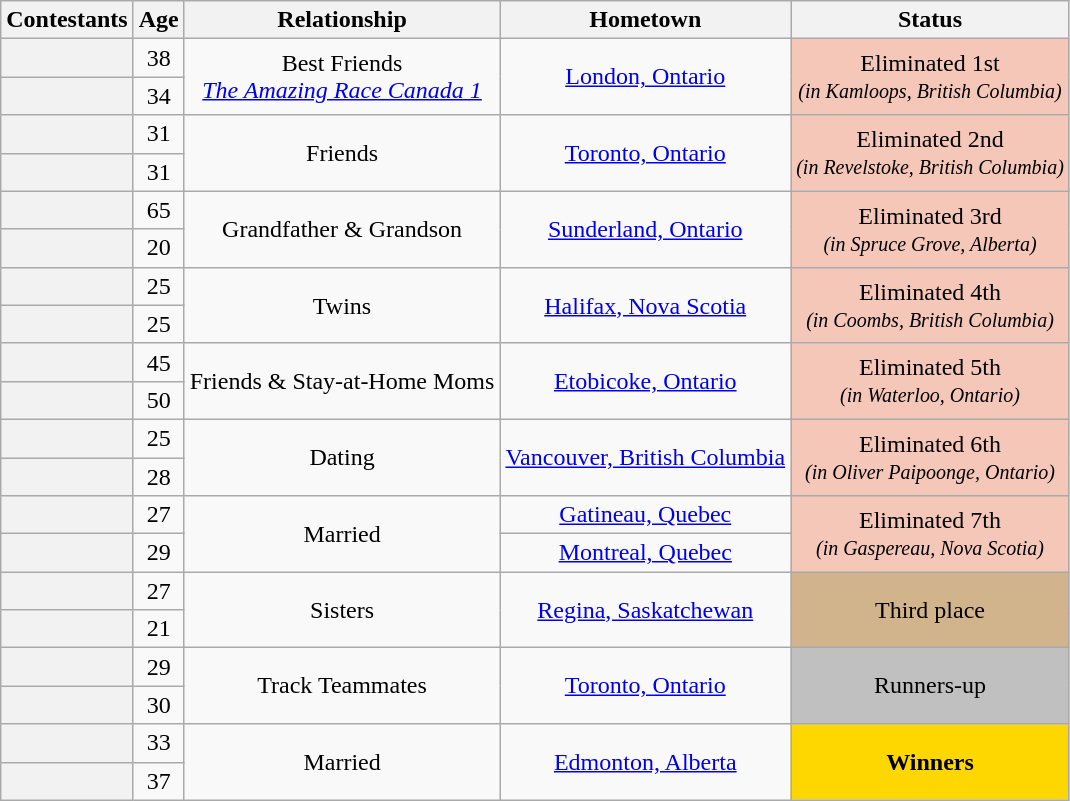<table class="wikitable sortable" style="text-align:center;">
<tr>
<th scope="col">Contestants</th>
<th scope="col">Age</th>
<th scope="col" class="unsortable">Relationship</th>
<th class="unsortable" scope="col">Hometown</th>
<th scope="col">Status</th>
</tr>
<tr>
<th scope="row"></th>
<td>38</td>
<td rowspan="2">Best Friends<br><em><a href='#'>The Amazing Race Canada 1</a></em></td>
<td rowspan="2"><a href='#'>London, Ontario</a></td>
<td rowspan="2" bgcolor="f4c7b8">Eliminated 1st<br><small><em>(in Kamloops, British Columbia)</em></small></td>
</tr>
<tr>
<th scope="row"></th>
<td>34</td>
</tr>
<tr>
<th scope="row"></th>
<td>31</td>
<td rowspan="2">Friends</td>
<td rowspan="2"><a href='#'>Toronto, Ontario</a></td>
<td rowspan="2" bgcolor="f4c7b8">Eliminated 2nd<br><small><em>(in Revelstoke, British Columbia)</em></small></td>
</tr>
<tr>
<th scope="row"></th>
<td>31</td>
</tr>
<tr>
<th scope="row"></th>
<td>65</td>
<td rowspan="2">Grandfather & Grandson</td>
<td rowspan="2"><a href='#'>Sunderland, Ontario</a></td>
<td rowspan="2" bgcolor="f4c7b8">Eliminated 3rd<br><small><em>(in Spruce Grove, Alberta)</em></small></td>
</tr>
<tr>
<th scope="row"></th>
<td>20</td>
</tr>
<tr>
<th scope="row"></th>
<td>25</td>
<td rowspan="2">Twins</td>
<td rowspan="2"><a href='#'>Halifax, Nova Scotia</a></td>
<td rowspan="2" bgcolor="f4c7b8">Eliminated 4th<br><small><em>(in Coombs, British Columbia)</em></small></td>
</tr>
<tr>
<th scope="row"></th>
<td>25</td>
</tr>
<tr>
<th scope="row"></th>
<td>45</td>
<td rowspan="2">Friends & Stay-at-Home Moms</td>
<td rowspan="2"><a href='#'>Etobicoke, Ontario</a></td>
<td rowspan="2" bgcolor="f4c7b8">Eliminated 5th<br><small><em>(in Waterloo, Ontario)</em></small></td>
</tr>
<tr>
<th scope="row"></th>
<td>50</td>
</tr>
<tr>
<th scope="row"></th>
<td>25</td>
<td rowspan="2">Dating</td>
<td rowspan="2"><a href='#'>Vancouver, British Columbia</a></td>
<td rowspan="2" bgcolor="f4c7b8">Eliminated 6th<br><small><em>(in Oliver Paipoonge, Ontario)</em></small></td>
</tr>
<tr>
<th scope="row"></th>
<td>28</td>
</tr>
<tr>
<th scope="row"></th>
<td>27</td>
<td rowspan="2">Married</td>
<td><a href='#'>Gatineau, Quebec</a></td>
<td rowspan="2" bgcolor="f4c7b8">Eliminated 7th<br><small><em>(in Gaspereau, Nova Scotia)</em></small></td>
</tr>
<tr>
<th scope="row"></th>
<td>29</td>
<td><a href='#'>Montreal, Quebec</a></td>
</tr>
<tr>
<th scope="row"></th>
<td>27</td>
<td rowspan="2">Sisters</td>
<td rowspan="2"><a href='#'>Regina, Saskatchewan</a></td>
<td rowspan="2" bgcolor="tan">Third place</td>
</tr>
<tr>
<th scope="row"></th>
<td>21</td>
</tr>
<tr>
<th scope="row"></th>
<td>29</td>
<td rowspan="2">Track Teammates</td>
<td rowspan="2"><a href='#'>Toronto, Ontario</a></td>
<td rowspan="2" bgcolor="silver">Runners-up</td>
</tr>
<tr>
<th scope="row"></th>
<td>30</td>
</tr>
<tr>
<th scope="row"></th>
<td>33</td>
<td rowspan="2">Married</td>
<td rowspan="2"><a href='#'>Edmonton, Alberta</a></td>
<td rowspan="2" bgcolor="gold"><strong>Winners</strong></td>
</tr>
<tr>
<th scope="row"></th>
<td>37</td>
</tr>
</table>
